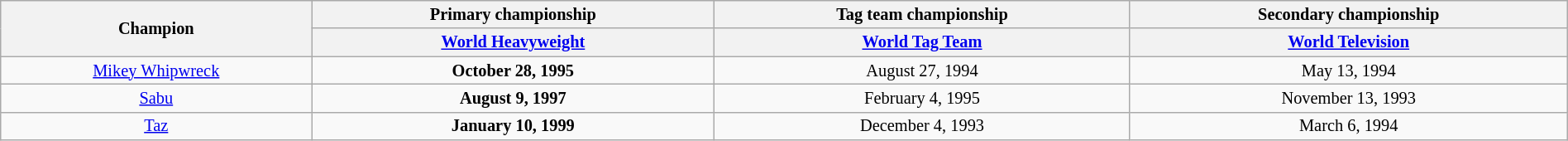<table class="wikitable" style="font-size:85%; text-align:center; width:100%;">
<tr>
<th rowspan=2>Champion</th>
<th>Primary championship</th>
<th>Tag team championship</th>
<th>Secondary championship</th>
</tr>
<tr>
<th><a href='#'>World Heavyweight</a></th>
<th><a href='#'>World Tag Team</a></th>
<th><a href='#'>World Television</a></th>
</tr>
<tr>
<td><a href='#'>Mikey Whipwreck</a></td>
<td><strong>October 28, 1995</strong></td>
<td>August 27, 1994<br></td>
<td>May 13, 1994</td>
</tr>
<tr>
<td><a href='#'>Sabu</a></td>
<td><strong>August 9, 1997</strong></td>
<td>February 4, 1995<br></td>
<td>November 13, 1993</td>
</tr>
<tr>
<td><a href='#'>Taz</a></td>
<td><strong>January 10, 1999</strong></td>
<td>December 4, 1993<br></td>
<td>March 6, 1994</td>
</tr>
</table>
